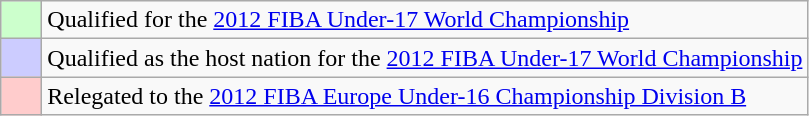<table class="wikitable">
<tr>
<td style="background: #ccffcc; width:20px;"></td>
<td>Qualified for the <a href='#'>2012 FIBA Under-17 World Championship</a></td>
</tr>
<tr>
<td bgcolor="#ccccff"></td>
<td>Qualified as the host nation for the <a href='#'>2012 FIBA Under-17 World Championship</a></td>
</tr>
<tr>
<td bgcolor="#ffcccc"></td>
<td>Relegated to the <a href='#'>2012 FIBA Europe Under-16 Championship Division B</a></td>
</tr>
</table>
